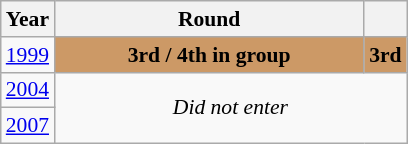<table class="wikitable" style="text-align: center; font-size:90%">
<tr>
<th>Year</th>
<th style="width:200px">Round</th>
<th></th>
</tr>
<tr>
<td><a href='#'>1999</a></td>
<td bgcolor="cc9966"><strong>3rd / 4th in group</strong></td>
<td bgcolor="cc9966"><strong>3rd</strong></td>
</tr>
<tr>
<td><a href='#'>2004</a></td>
<td colspan="2" rowspan="2"><em>Did not enter</em></td>
</tr>
<tr>
<td><a href='#'>2007</a></td>
</tr>
</table>
